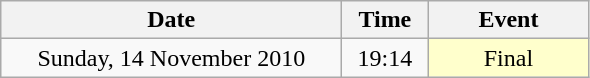<table class = "wikitable" style="text-align:center;">
<tr>
<th width=220>Date</th>
<th width=50>Time</th>
<th width=100>Event</th>
</tr>
<tr>
<td>Sunday, 14 November 2010</td>
<td>19:14</td>
<td bgcolor=ffffcc>Final</td>
</tr>
</table>
